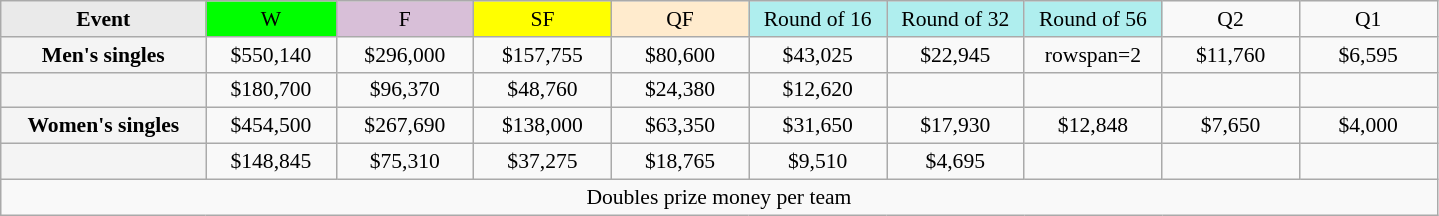<table class=wikitable style=font-size:90%;text-align:center>
<tr>
<td style="width:130px; background:#eaeaea;"><strong>Event</strong></td>
<td style="width:80px; background:lime;">W</td>
<td style="width:85px; background:thistle;">F</td>
<td style="width:85px; background:#ff0;">SF</td>
<td style="width:85px; background:#ffebcd;">QF</td>
<td style="width:85px; background:#afeeee;">Round of 16</td>
<td style="width:85px; background:#afeeee;">Round of 32</td>
<td style="width:85px; background:#afeeee;">Round of 56</td>
<td style="width:85px;">Q2</td>
<td style="width:85px;">Q1</td>
</tr>
<tr>
<td style="background:#f4f4f4;"><strong>Men's singles</strong></td>
<td>$550,140</td>
<td>$296,000</td>
<td>$157,755</td>
<td>$80,600</td>
<td>$43,025</td>
<td>$22,945</td>
<td>rowspan=2 </td>
<td>$11,760</td>
<td>$6,595</td>
</tr>
<tr>
<td style="background:#f4f4f4;"><strong></strong></td>
<td>$180,700</td>
<td>$96,370</td>
<td>$48,760</td>
<td>$24,380</td>
<td>$12,620</td>
<td></td>
<td></td>
<td></td>
</tr>
<tr>
<td style="background:#f4f4f4;"><strong>Women's singles</strong></td>
<td>$454,500</td>
<td>$267,690</td>
<td>$138,000</td>
<td>$63,350</td>
<td>$31,650</td>
<td>$17,930</td>
<td>$12,848</td>
<td>$7,650</td>
<td>$4,000</td>
</tr>
<tr>
<td style="background:#f4f4f4;"><strong></strong></td>
<td>$148,845</td>
<td>$75,310</td>
<td>$37,275</td>
<td>$18,765</td>
<td>$9,510</td>
<td>$4,695</td>
<td></td>
<td></td>
<td></td>
</tr>
<tr>
<td colspan=10>Doubles prize money per team</td>
</tr>
</table>
